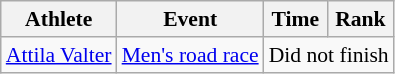<table class=wikitable style=font-size:90%;text-align:center>
<tr>
<th>Athlete</th>
<th>Event</th>
<th>Time</th>
<th>Rank</th>
</tr>
<tr>
<td align=left><a href='#'>Attila Valter</a></td>
<td align=left><a href='#'>Men's road race</a></td>
<td colspan=2>Did not finish</td>
</tr>
</table>
